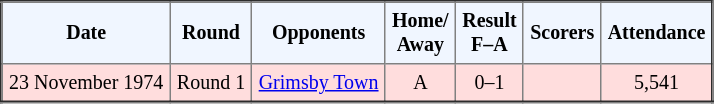<table border="2" cellpadding="4" style="border-collapse:collapse; text-align:center; font-size:smaller;">
<tr style="background:#f0f6ff;">
<th><strong>Date</strong></th>
<th><strong>Round</strong></th>
<th><strong>Opponents</strong></th>
<th><strong>Home/<br>Away</strong></th>
<th><strong>Result<br>F–A</strong></th>
<th><strong>Scorers</strong></th>
<th><strong>Attendance</strong></th>
</tr>
<tr bgcolor="#ffdddd">
<td>23 November 1974</td>
<td>Round 1</td>
<td><a href='#'>Grimsby Town</a></td>
<td>A</td>
<td>0–1</td>
<td></td>
<td>5,541</td>
</tr>
</table>
